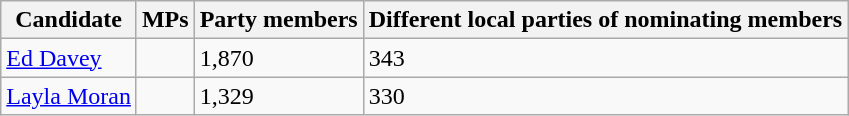<table class=wikitable sortable>
<tr>
<th scope="col">Candidate</th>
<th scope="col">MPs</th>
<th scope="col">Party members</th>
<th scope="col">Different local parties of nominating members</th>
</tr>
<tr>
<td scope="row"><a href='#'>Ed Davey</a></td>
<td></td>
<td>1,870</td>
<td>343</td>
</tr>
<tr>
<td scope="row"><a href='#'>Layla Moran</a></td>
<td></td>
<td>1,329</td>
<td>330</td>
</tr>
</table>
